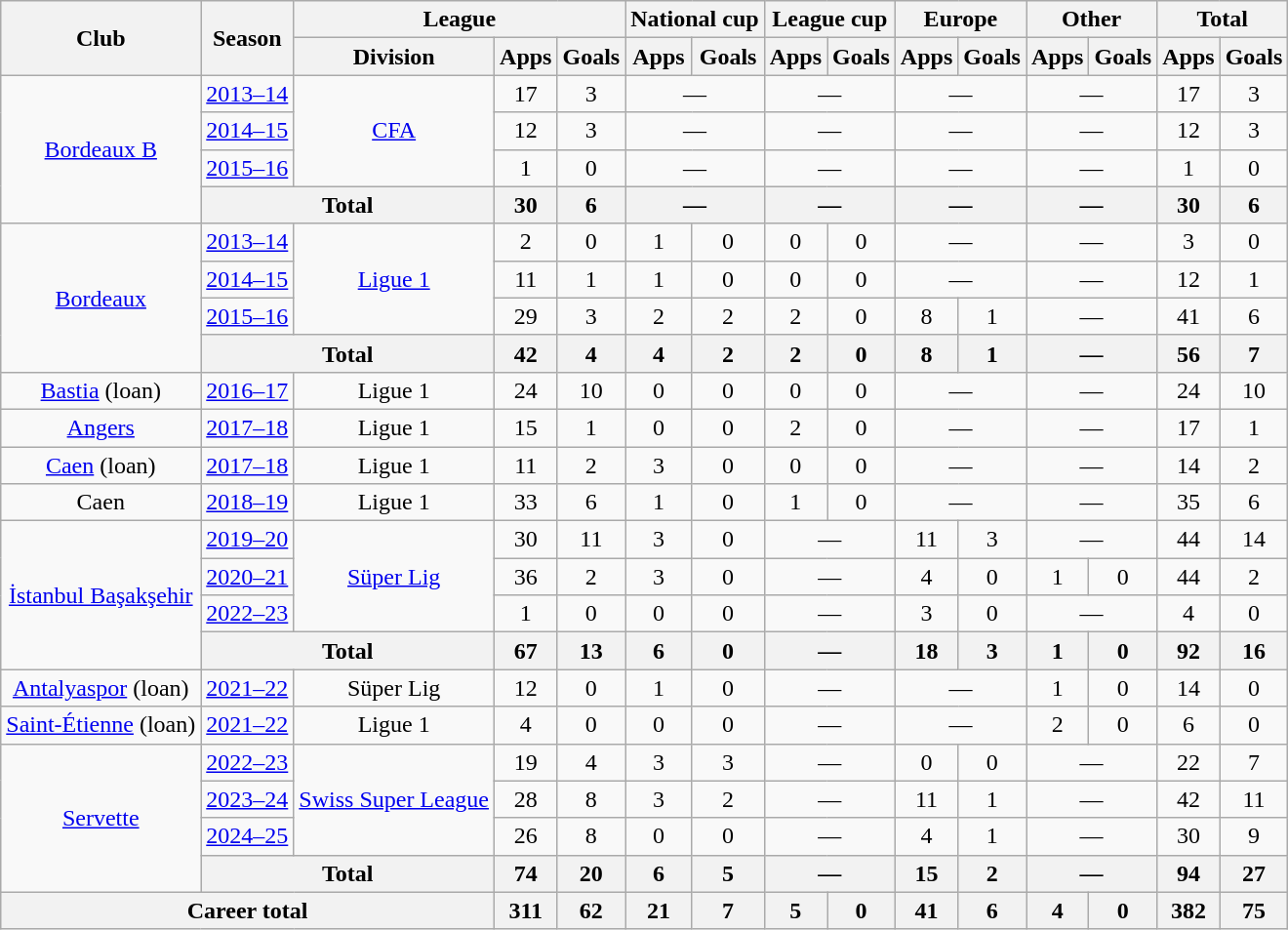<table class="wikitable" style="text-align:center">
<tr>
<th rowspan="2">Club</th>
<th rowspan="2">Season</th>
<th colspan="3">League</th>
<th colspan="2">National cup</th>
<th colspan="2">League cup</th>
<th colspan="2">Europe</th>
<th colspan="2">Other</th>
<th colspan="2">Total</th>
</tr>
<tr>
<th>Division</th>
<th>Apps</th>
<th>Goals</th>
<th>Apps</th>
<th>Goals</th>
<th>Apps</th>
<th>Goals</th>
<th>Apps</th>
<th>Goals</th>
<th>Apps</th>
<th>Goals</th>
<th>Apps</th>
<th>Goals</th>
</tr>
<tr>
<td rowspan="4"><a href='#'>Bordeaux B</a></td>
<td><a href='#'>2013–14</a></td>
<td rowspan="3"><a href='#'>CFA</a></td>
<td>17</td>
<td>3</td>
<td colspan="2">—</td>
<td colspan="2">—</td>
<td colspan="2">—</td>
<td colspan="2">—</td>
<td>17</td>
<td>3</td>
</tr>
<tr>
<td><a href='#'>2014–15</a></td>
<td>12</td>
<td>3</td>
<td colspan="2">—</td>
<td colspan="2">—</td>
<td colspan="2">—</td>
<td colspan="2">—</td>
<td>12</td>
<td>3</td>
</tr>
<tr>
<td><a href='#'>2015–16</a></td>
<td>1</td>
<td>0</td>
<td colspan="2">—</td>
<td colspan="2">—</td>
<td colspan="2">—</td>
<td colspan="2">—</td>
<td>1</td>
<td>0</td>
</tr>
<tr>
<th colspan="2">Total</th>
<th>30</th>
<th>6</th>
<th colspan="2">—</th>
<th colspan="2">—</th>
<th colspan="2">—</th>
<th colspan="2">—</th>
<th>30</th>
<th>6</th>
</tr>
<tr>
<td rowspan="4"><a href='#'>Bordeaux</a></td>
<td><a href='#'>2013–14</a></td>
<td rowspan=3><a href='#'>Ligue 1</a></td>
<td>2</td>
<td>0</td>
<td>1</td>
<td>0</td>
<td>0</td>
<td>0</td>
<td colspan="2">—</td>
<td colspan="2">—</td>
<td>3</td>
<td>0</td>
</tr>
<tr>
<td><a href='#'>2014–15</a></td>
<td>11</td>
<td>1</td>
<td>1</td>
<td>0</td>
<td>0</td>
<td>0</td>
<td colspan="2">—</td>
<td colspan="2">—</td>
<td>12</td>
<td>1</td>
</tr>
<tr>
<td><a href='#'>2015–16</a></td>
<td>29</td>
<td>3</td>
<td>2</td>
<td>2</td>
<td>2</td>
<td>0</td>
<td>8</td>
<td>1</td>
<td colspan="2">—</td>
<td>41</td>
<td>6</td>
</tr>
<tr>
<th colspan="2">Total</th>
<th>42</th>
<th>4</th>
<th>4</th>
<th>2</th>
<th>2</th>
<th>0</th>
<th>8</th>
<th>1</th>
<th colspan="2">—</th>
<th>56</th>
<th>7</th>
</tr>
<tr>
<td><a href='#'>Bastia</a> (loan)</td>
<td><a href='#'>2016–17</a></td>
<td>Ligue 1</td>
<td>24</td>
<td>10</td>
<td>0</td>
<td>0</td>
<td>0</td>
<td>0</td>
<td colspan="2">—</td>
<td colspan="2">—</td>
<td>24</td>
<td>10</td>
</tr>
<tr>
<td><a href='#'>Angers</a></td>
<td><a href='#'>2017–18</a></td>
<td>Ligue 1</td>
<td>15</td>
<td>1</td>
<td>0</td>
<td>0</td>
<td>2</td>
<td>0</td>
<td colspan="2">—</td>
<td colspan="2">—</td>
<td>17</td>
<td>1</td>
</tr>
<tr>
<td><a href='#'>Caen</a> (loan)</td>
<td><a href='#'>2017–18</a></td>
<td>Ligue 1</td>
<td>11</td>
<td>2</td>
<td>3</td>
<td>0</td>
<td>0</td>
<td>0</td>
<td colspan="2">—</td>
<td colspan="2">—</td>
<td>14</td>
<td>2</td>
</tr>
<tr>
<td>Caen</td>
<td><a href='#'>2018–19</a></td>
<td>Ligue 1</td>
<td>33</td>
<td>6</td>
<td>1</td>
<td>0</td>
<td>1</td>
<td>0</td>
<td colspan="2">—</td>
<td colspan="2">—</td>
<td>35</td>
<td>6</td>
</tr>
<tr>
<td rowspan="4"><a href='#'>İstanbul Başakşehir</a></td>
<td><a href='#'>2019–20</a></td>
<td rowspan="3"><a href='#'>Süper Lig</a></td>
<td>30</td>
<td>11</td>
<td>3</td>
<td>0</td>
<td colspan="2">—</td>
<td>11</td>
<td>3</td>
<td colspan="2">—</td>
<td>44</td>
<td>14</td>
</tr>
<tr>
<td><a href='#'>2020–21</a></td>
<td>36</td>
<td>2</td>
<td>3</td>
<td>0</td>
<td colspan="2">—</td>
<td>4</td>
<td>0</td>
<td>1</td>
<td>0</td>
<td>44</td>
<td>2</td>
</tr>
<tr>
<td><a href='#'>2022–23</a></td>
<td>1</td>
<td>0</td>
<td>0</td>
<td>0</td>
<td colspan="2">—</td>
<td>3</td>
<td>0</td>
<td colspan="2">—</td>
<td>4</td>
<td>0</td>
</tr>
<tr>
<th colspan="2">Total</th>
<th>67</th>
<th>13</th>
<th>6</th>
<th>0</th>
<th colspan="2">—</th>
<th>18</th>
<th>3</th>
<th>1</th>
<th>0</th>
<th>92</th>
<th>16</th>
</tr>
<tr>
<td><a href='#'>Antalyaspor</a> (loan)</td>
<td><a href='#'>2021–22</a></td>
<td>Süper Lig</td>
<td>12</td>
<td>0</td>
<td>1</td>
<td>0</td>
<td colspan="2">—</td>
<td colspan="2">—</td>
<td>1</td>
<td>0</td>
<td>14</td>
<td>0</td>
</tr>
<tr>
<td><a href='#'>Saint-Étienne</a> (loan)</td>
<td><a href='#'>2021–22</a></td>
<td>Ligue 1</td>
<td>4</td>
<td>0</td>
<td>0</td>
<td>0</td>
<td colspan="2">—</td>
<td colspan="2">—</td>
<td>2</td>
<td>0</td>
<td>6</td>
<td>0</td>
</tr>
<tr>
<td rowspan="4"><a href='#'>Servette</a></td>
<td><a href='#'>2022–23</a></td>
<td rowspan="3"><a href='#'>Swiss Super League</a></td>
<td>19</td>
<td>4</td>
<td>3</td>
<td>3</td>
<td colspan="2">—</td>
<td>0</td>
<td>0</td>
<td colspan="2">—</td>
<td>22</td>
<td>7</td>
</tr>
<tr>
<td><a href='#'>2023–24</a></td>
<td>28</td>
<td>8</td>
<td>3</td>
<td>2</td>
<td colspan="2">—</td>
<td>11</td>
<td>1</td>
<td colspan="2">—</td>
<td>42</td>
<td>11</td>
</tr>
<tr>
<td><a href='#'>2024–25</a></td>
<td>26</td>
<td>8</td>
<td>0</td>
<td>0</td>
<td colspan="2">—</td>
<td>4</td>
<td>1</td>
<td colspan="2">—</td>
<td>30</td>
<td>9</td>
</tr>
<tr>
<th colspan="2">Total</th>
<th>74</th>
<th>20</th>
<th>6</th>
<th>5</th>
<th colspan="2">—</th>
<th>15</th>
<th>2</th>
<th colspan="2">—</th>
<th>94</th>
<th>27</th>
</tr>
<tr>
<th colspan="3">Career total</th>
<th>311</th>
<th>62</th>
<th>21</th>
<th>7</th>
<th>5</th>
<th>0</th>
<th>41</th>
<th>6</th>
<th>4</th>
<th>0</th>
<th>382</th>
<th>75</th>
</tr>
</table>
